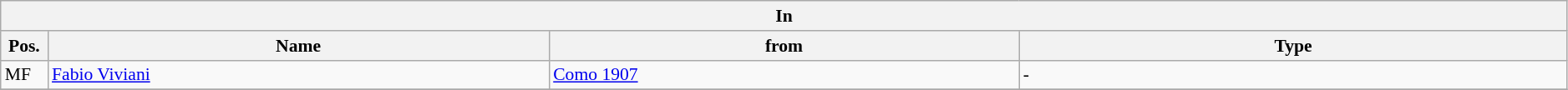<table class="wikitable" style="font-size:90%;width:99%;">
<tr>
<th colspan="4">In</th>
</tr>
<tr>
<th width=3%>Pos.</th>
<th width=32%>Name</th>
<th width=30%>from</th>
<th width=35%>Type</th>
</tr>
<tr>
<td>MF</td>
<td><a href='#'>Fabio Viviani</a></td>
<td><a href='#'>Como 1907</a></td>
<td>-</td>
</tr>
<tr>
</tr>
</table>
